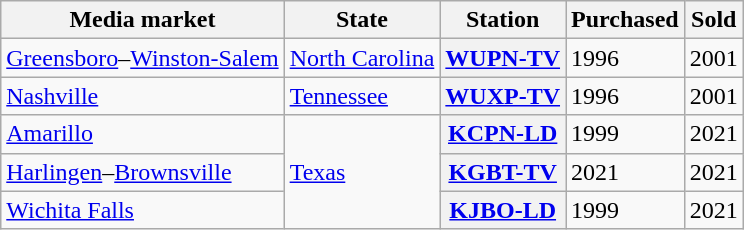<table class="wikitable sortable">
<tr>
<th scope="col">Media market</th>
<th scope="col">State</th>
<th scope="col">Station</th>
<th scope="col">Purchased</th>
<th scope="col">Sold</th>
</tr>
<tr>
<td><a href='#'>Greensboro</a>–<a href='#'>Winston-Salem</a></td>
<td><a href='#'>North Carolina</a></td>
<th><a href='#'>WUPN-TV</a></th>
<td>1996</td>
<td>2001</td>
</tr>
<tr>
<td><a href='#'>Nashville</a></td>
<td><a href='#'>Tennessee</a></td>
<th><a href='#'>WUXP-TV</a></th>
<td>1996</td>
<td>2001</td>
</tr>
<tr>
<td><a href='#'>Amarillo</a></td>
<td rowspan="3"><a href='#'>Texas</a></td>
<th><a href='#'>KCPN-LD</a></th>
<td>1999</td>
<td>2021</td>
</tr>
<tr>
<td><a href='#'>Harlingen</a>–<a href='#'>Brownsville</a></td>
<th><a href='#'>KGBT-TV</a></th>
<td>2021</td>
<td>2021</td>
</tr>
<tr>
<td><a href='#'>Wichita Falls</a></td>
<th><a href='#'>KJBO-LD</a></th>
<td>1999</td>
<td>2021</td>
</tr>
</table>
